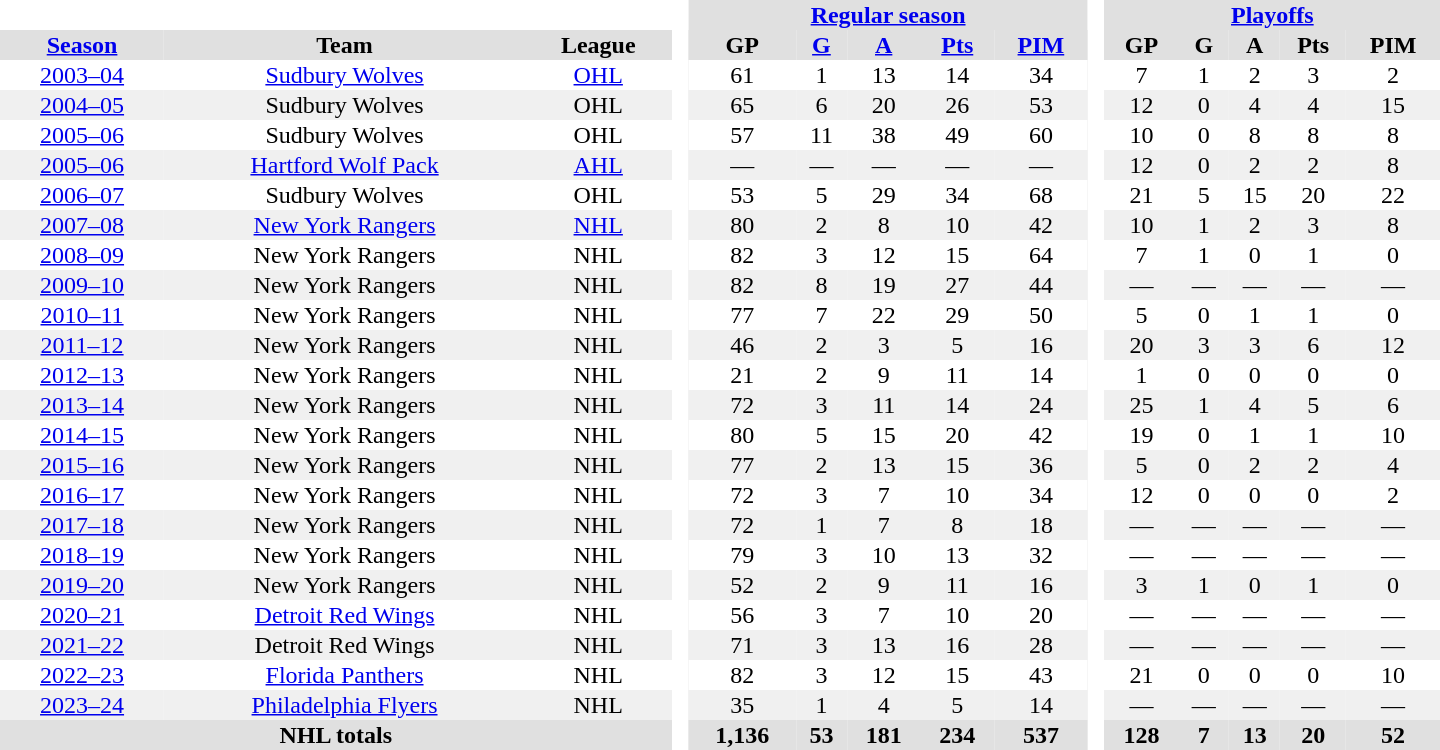<table border="0" cellpadding="1" cellspacing="0" style="text-align:center; width:60em;">
<tr bgcolor="#e0e0e0">
<th colspan="3" bgcolor="#ffffff"> </th>
<th rowspan="99" bgcolor="#ffffff"> </th>
<th colspan="5"><a href='#'>Regular season</a></th>
<th rowspan="99" bgcolor="#ffffff"> </th>
<th colspan="5"><a href='#'>Playoffs</a></th>
</tr>
<tr bgcolor="#e0e0e0">
<th><a href='#'>Season</a></th>
<th>Team</th>
<th>League</th>
<th>GP</th>
<th><a href='#'>G</a></th>
<th><a href='#'>A</a></th>
<th><a href='#'>Pts</a></th>
<th><a href='#'>PIM</a></th>
<th>GP</th>
<th>G</th>
<th>A</th>
<th>Pts</th>
<th>PIM</th>
</tr>
<tr>
<td><a href='#'>2003–04</a></td>
<td><a href='#'>Sudbury Wolves</a></td>
<td><a href='#'>OHL</a></td>
<td>61</td>
<td>1</td>
<td>13</td>
<td>14</td>
<td>34</td>
<td>7</td>
<td>1</td>
<td>2</td>
<td>3</td>
<td>2</td>
</tr>
<tr bgcolor="#f0f0f0">
<td><a href='#'>2004–05</a></td>
<td>Sudbury Wolves</td>
<td>OHL</td>
<td>65</td>
<td>6</td>
<td>20</td>
<td>26</td>
<td>53</td>
<td>12</td>
<td>0</td>
<td>4</td>
<td>4</td>
<td>15</td>
</tr>
<tr>
<td><a href='#'>2005–06</a></td>
<td>Sudbury Wolves</td>
<td>OHL</td>
<td>57</td>
<td>11</td>
<td>38</td>
<td>49</td>
<td>60</td>
<td>10</td>
<td>0</td>
<td>8</td>
<td>8</td>
<td>8</td>
</tr>
<tr bgcolor="#f0f0f0">
<td><a href='#'>2005–06</a></td>
<td><a href='#'>Hartford Wolf Pack</a></td>
<td><a href='#'>AHL</a></td>
<td>—</td>
<td>—</td>
<td>—</td>
<td>—</td>
<td>—</td>
<td>12</td>
<td>0</td>
<td>2</td>
<td>2</td>
<td>8</td>
</tr>
<tr>
<td><a href='#'>2006–07</a></td>
<td>Sudbury Wolves</td>
<td>OHL</td>
<td>53</td>
<td>5</td>
<td>29</td>
<td>34</td>
<td>68</td>
<td>21</td>
<td>5</td>
<td>15</td>
<td>20</td>
<td>22</td>
</tr>
<tr bgcolor="#f0f0f0">
<td><a href='#'>2007–08</a></td>
<td><a href='#'>New York Rangers</a></td>
<td><a href='#'>NHL</a></td>
<td>80</td>
<td>2</td>
<td>8</td>
<td>10</td>
<td>42</td>
<td>10</td>
<td>1</td>
<td>2</td>
<td>3</td>
<td>8</td>
</tr>
<tr>
<td><a href='#'>2008–09</a></td>
<td>New York Rangers</td>
<td>NHL</td>
<td>82</td>
<td>3</td>
<td>12</td>
<td>15</td>
<td>64</td>
<td>7</td>
<td>1</td>
<td>0</td>
<td>1</td>
<td>0</td>
</tr>
<tr bgcolor="#f0f0f0">
<td><a href='#'>2009–10</a></td>
<td>New York Rangers</td>
<td>NHL</td>
<td>82</td>
<td>8</td>
<td>19</td>
<td>27</td>
<td>44</td>
<td>—</td>
<td>—</td>
<td>—</td>
<td>—</td>
<td>—</td>
</tr>
<tr>
<td><a href='#'>2010–11</a></td>
<td>New York Rangers</td>
<td>NHL</td>
<td>77</td>
<td>7</td>
<td>22</td>
<td>29</td>
<td>50</td>
<td>5</td>
<td>0</td>
<td>1</td>
<td>1</td>
<td>0</td>
</tr>
<tr bgcolor="#f0f0f0">
<td><a href='#'>2011–12</a></td>
<td>New York Rangers</td>
<td>NHL</td>
<td>46</td>
<td>2</td>
<td>3</td>
<td>5</td>
<td>16</td>
<td>20</td>
<td>3</td>
<td>3</td>
<td>6</td>
<td>12</td>
</tr>
<tr>
<td><a href='#'>2012–13</a></td>
<td>New York Rangers</td>
<td>NHL</td>
<td>21</td>
<td>2</td>
<td>9</td>
<td>11</td>
<td>14</td>
<td>1</td>
<td>0</td>
<td>0</td>
<td>0</td>
<td>0</td>
</tr>
<tr bgcolor="#f0f0f0">
<td><a href='#'>2013–14</a></td>
<td>New York Rangers</td>
<td>NHL</td>
<td>72</td>
<td>3</td>
<td>11</td>
<td>14</td>
<td>24</td>
<td>25</td>
<td>1</td>
<td>4</td>
<td>5</td>
<td>6</td>
</tr>
<tr>
<td><a href='#'>2014–15</a></td>
<td>New York Rangers</td>
<td>NHL</td>
<td>80</td>
<td>5</td>
<td>15</td>
<td>20</td>
<td>42</td>
<td>19</td>
<td>0</td>
<td>1</td>
<td>1</td>
<td>10</td>
</tr>
<tr bgcolor="#f0f0f0">
<td><a href='#'>2015–16</a></td>
<td>New York Rangers</td>
<td>NHL</td>
<td>77</td>
<td>2</td>
<td>13</td>
<td>15</td>
<td>36</td>
<td>5</td>
<td>0</td>
<td>2</td>
<td>2</td>
<td>4</td>
</tr>
<tr>
<td><a href='#'>2016–17</a></td>
<td>New York Rangers</td>
<td>NHL</td>
<td>72</td>
<td>3</td>
<td>7</td>
<td>10</td>
<td>34</td>
<td>12</td>
<td>0</td>
<td>0</td>
<td>0</td>
<td>2</td>
</tr>
<tr bgcolor="#f0f0f0">
<td><a href='#'>2017–18</a></td>
<td>New York Rangers</td>
<td>NHL</td>
<td>72</td>
<td>1</td>
<td>7</td>
<td>8</td>
<td>18</td>
<td>—</td>
<td>—</td>
<td>—</td>
<td>—</td>
<td>—</td>
</tr>
<tr>
<td><a href='#'>2018–19</a></td>
<td>New York Rangers</td>
<td>NHL</td>
<td>79</td>
<td>3</td>
<td>10</td>
<td>13</td>
<td>32</td>
<td>—</td>
<td>—</td>
<td>—</td>
<td>—</td>
<td>—</td>
</tr>
<tr bgcolor="#f0f0f0">
<td><a href='#'>2019–20</a></td>
<td>New York Rangers</td>
<td>NHL</td>
<td>52</td>
<td>2</td>
<td>9</td>
<td>11</td>
<td>16</td>
<td>3</td>
<td>1</td>
<td>0</td>
<td>1</td>
<td>0</td>
</tr>
<tr>
<td><a href='#'>2020–21</a></td>
<td><a href='#'>Detroit Red Wings</a></td>
<td>NHL</td>
<td>56</td>
<td>3</td>
<td>7</td>
<td>10</td>
<td>20</td>
<td>—</td>
<td>—</td>
<td>—</td>
<td>—</td>
<td>—</td>
</tr>
<tr bgcolor="#f0f0f0">
<td><a href='#'>2021–22</a></td>
<td>Detroit Red Wings</td>
<td>NHL</td>
<td>71</td>
<td>3</td>
<td>13</td>
<td>16</td>
<td>28</td>
<td>—</td>
<td>—</td>
<td>—</td>
<td>—</td>
<td>—</td>
</tr>
<tr>
<td><a href='#'>2022–23</a></td>
<td><a href='#'>Florida Panthers</a></td>
<td>NHL</td>
<td>82</td>
<td>3</td>
<td>12</td>
<td>15</td>
<td>43</td>
<td>21</td>
<td>0</td>
<td>0</td>
<td>0</td>
<td>10</td>
</tr>
<tr bgcolor="#f0f0f0">
<td><a href='#'>2023–24</a></td>
<td><a href='#'>Philadelphia Flyers</a></td>
<td>NHL</td>
<td>35</td>
<td>1</td>
<td>4</td>
<td>5</td>
<td>14</td>
<td>—</td>
<td>—</td>
<td>—</td>
<td>—</td>
<td>—<br></td>
</tr>
<tr bgcolor="#e0e0e0">
<th colspan="3">NHL totals</th>
<th>1,136</th>
<th>53</th>
<th>181</th>
<th>234</th>
<th>537</th>
<th>128</th>
<th>7</th>
<th>13</th>
<th>20</th>
<th>52</th>
</tr>
</table>
